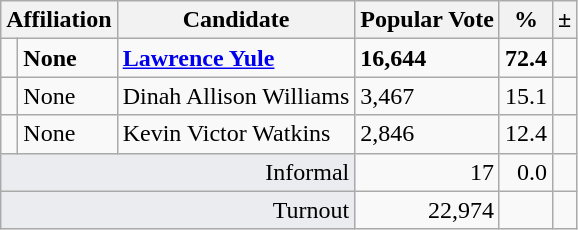<table class="wikitable col4right col5right">
<tr>
<th colspan="2">Affiliation</th>
<th>Candidate</th>
<th>Popular Vote</th>
<th>%</th>
<th>±</th>
</tr>
<tr>
<td></td>
<td><strong>None</strong></td>
<td><strong><a href='#'>Lawrence Yule</a></strong></td>
<td><strong>16,644</strong></td>
<td><strong>72.4</strong></td>
<td></td>
</tr>
<tr>
<td></td>
<td>None</td>
<td>Dinah Allison Williams</td>
<td>3,467</td>
<td>15.1</td>
<td></td>
</tr>
<tr>
<td></td>
<td>None</td>
<td>Kevin Victor Watkins</td>
<td>2,846</td>
<td>12.4</td>
<td></td>
</tr>
<tr>
<td colspan="3" style="text-align:right;background-color:#eaecf0">Informal</td>
<td style="text-align:right">17</td>
<td style="text-align:right">0.0</td>
<td></td>
</tr>
<tr>
<td colspan="3" style="text-align:right;background-color:#eaecf0">Turnout</td>
<td style="text-align:right">22,974</td>
<td></td>
</tr>
</table>
